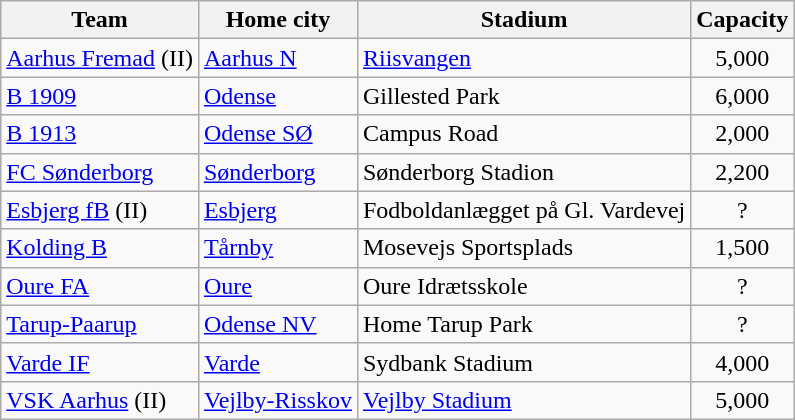<table class="wikitable sortable">
<tr>
<th>Team</th>
<th>Home city</th>
<th>Stadium</th>
<th>Capacity</th>
</tr>
<tr>
<td><a href='#'>Aarhus Fremad</a> (II)</td>
<td><a href='#'>Aarhus N</a></td>
<td><a href='#'>Riisvangen</a></td>
<td align=center>5,000</td>
</tr>
<tr>
<td><a href='#'>B 1909</a></td>
<td><a href='#'>Odense</a></td>
<td>Gillested Park</td>
<td align=center>6,000</td>
</tr>
<tr>
<td><a href='#'>B 1913</a></td>
<td><a href='#'>Odense SØ</a></td>
<td>Campus Road</td>
<td align=center>2,000</td>
</tr>
<tr>
<td><a href='#'>FC Sønderborg</a></td>
<td><a href='#'>Sønderborg</a></td>
<td>Sønderborg Stadion</td>
<td align=center>2,200</td>
</tr>
<tr>
<td><a href='#'>Esbjerg fB</a> (II)</td>
<td><a href='#'>Esbjerg</a></td>
<td>Fodboldanlægget på Gl. Vardevej</td>
<td align=center>?</td>
</tr>
<tr>
<td><a href='#'>Kolding B</a></td>
<td><a href='#'>Tårnby</a></td>
<td>Mosevejs Sportsplads</td>
<td align=center>1,500</td>
</tr>
<tr>
<td><a href='#'>Oure FA</a></td>
<td><a href='#'>Oure</a></td>
<td>Oure Idrætsskole</td>
<td align=center>?</td>
</tr>
<tr>
<td><a href='#'>Tarup-Paarup</a></td>
<td><a href='#'>Odense NV</a></td>
<td>Home Tarup Park</td>
<td align=center>?</td>
</tr>
<tr>
<td><a href='#'>Varde IF</a></td>
<td><a href='#'>Varde</a></td>
<td>Sydbank Stadium</td>
<td align=center>4,000</td>
</tr>
<tr>
<td><a href='#'>VSK Aarhus</a> (II)</td>
<td><a href='#'>Vejlby-Risskov</a></td>
<td><a href='#'>Vejlby Stadium</a></td>
<td align=center>5,000</td>
</tr>
</table>
